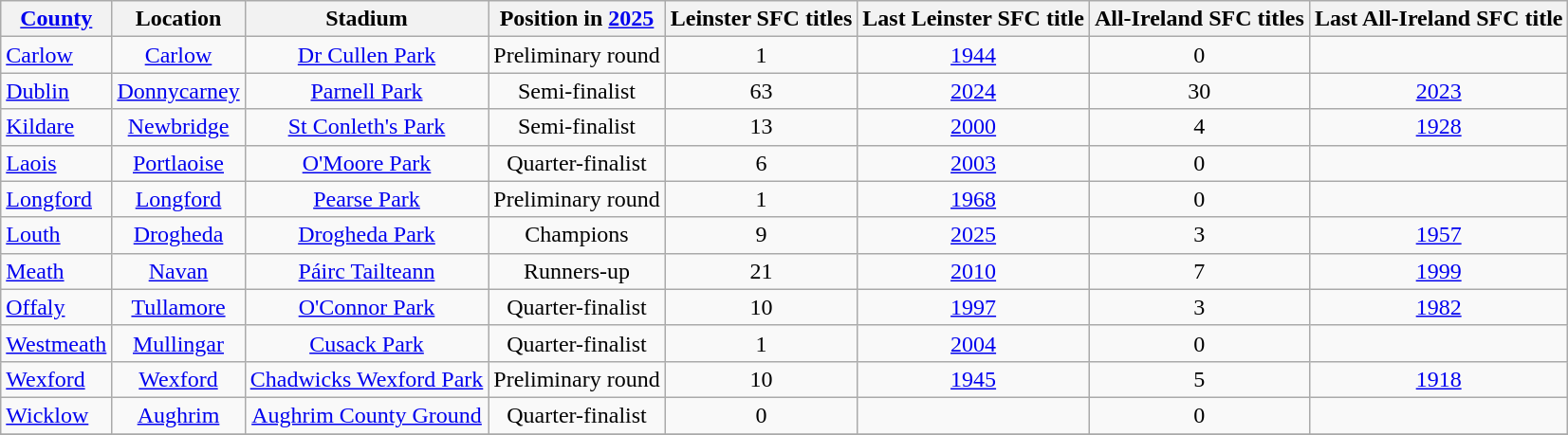<table class="wikitable sortable" style="text-align:center">
<tr>
<th><a href='#'>County</a></th>
<th>Location</th>
<th>Stadium</th>
<th>Position in <a href='#'>2025</a></th>
<th>Leinster SFC titles</th>
<th>Last Leinster SFC title</th>
<th>All-Ireland SFC titles</th>
<th>Last All-Ireland SFC title</th>
</tr>
<tr>
<td style="text-align:left"> <a href='#'>Carlow</a></td>
<td><a href='#'>Carlow</a></td>
<td><a href='#'>Dr Cullen Park</a></td>
<td>Preliminary round</td>
<td>1</td>
<td><a href='#'>1944</a></td>
<td>0</td>
<td></td>
</tr>
<tr>
<td style="text-align:left"> <a href='#'>Dublin</a></td>
<td><a href='#'>Donnycarney</a></td>
<td><a href='#'>Parnell Park</a></td>
<td>Semi-finalist</td>
<td>63</td>
<td><a href='#'>2024</a></td>
<td>30</td>
<td><a href='#'>2023</a></td>
</tr>
<tr>
<td style="text-align:left"> <a href='#'>Kildare</a></td>
<td><a href='#'>Newbridge</a></td>
<td><a href='#'>St Conleth's Park</a></td>
<td>Semi-finalist</td>
<td>13</td>
<td><a href='#'>2000</a></td>
<td>4</td>
<td><a href='#'>1928</a></td>
</tr>
<tr>
<td style="text-align:left"> <a href='#'>Laois</a></td>
<td><a href='#'>Portlaoise</a></td>
<td><a href='#'>O'Moore Park</a></td>
<td>Quarter-finalist</td>
<td>6</td>
<td><a href='#'>2003</a></td>
<td>0</td>
<td></td>
</tr>
<tr>
<td style="text-align:left"> <a href='#'>Longford</a></td>
<td><a href='#'>Longford</a></td>
<td><a href='#'>Pearse Park</a></td>
<td>Preliminary round</td>
<td>1</td>
<td><a href='#'>1968</a></td>
<td>0</td>
<td></td>
</tr>
<tr>
<td style="text-align:left"> <a href='#'>Louth</a></td>
<td><a href='#'>Drogheda</a></td>
<td><a href='#'>Drogheda Park</a></td>
<td>Champions</td>
<td>9</td>
<td><a href='#'>2025</a></td>
<td>3</td>
<td><a href='#'>1957</a></td>
</tr>
<tr>
<td style="text-align:left"> <a href='#'>Meath</a></td>
<td><a href='#'>Navan</a></td>
<td><a href='#'>Páirc Tailteann</a></td>
<td>Runners-up</td>
<td>21</td>
<td><a href='#'>2010</a></td>
<td>7</td>
<td><a href='#'>1999</a></td>
</tr>
<tr>
<td style="text-align:left"> <a href='#'>Offaly</a></td>
<td><a href='#'>Tullamore</a></td>
<td><a href='#'>O'Connor Park</a></td>
<td>Quarter-finalist</td>
<td>10</td>
<td><a href='#'>1997</a></td>
<td>3</td>
<td><a href='#'>1982</a></td>
</tr>
<tr>
<td style="text-align:left"> <a href='#'>Westmeath</a></td>
<td><a href='#'>Mullingar</a></td>
<td><a href='#'>Cusack Park</a></td>
<td>Quarter-finalist</td>
<td>1</td>
<td><a href='#'>2004</a></td>
<td>0</td>
<td></td>
</tr>
<tr>
<td style="text-align:left"> <a href='#'>Wexford</a></td>
<td><a href='#'>Wexford</a></td>
<td><a href='#'>Chadwicks Wexford Park</a></td>
<td>Preliminary round</td>
<td>10</td>
<td><a href='#'>1945</a></td>
<td>5</td>
<td><a href='#'>1918</a></td>
</tr>
<tr>
<td style="text-align:left"> <a href='#'>Wicklow</a></td>
<td><a href='#'>Aughrim</a></td>
<td><a href='#'>Aughrim County Ground</a></td>
<td>Quarter-finalist</td>
<td>0</td>
<td></td>
<td>0</td>
<td></td>
</tr>
<tr>
</tr>
</table>
